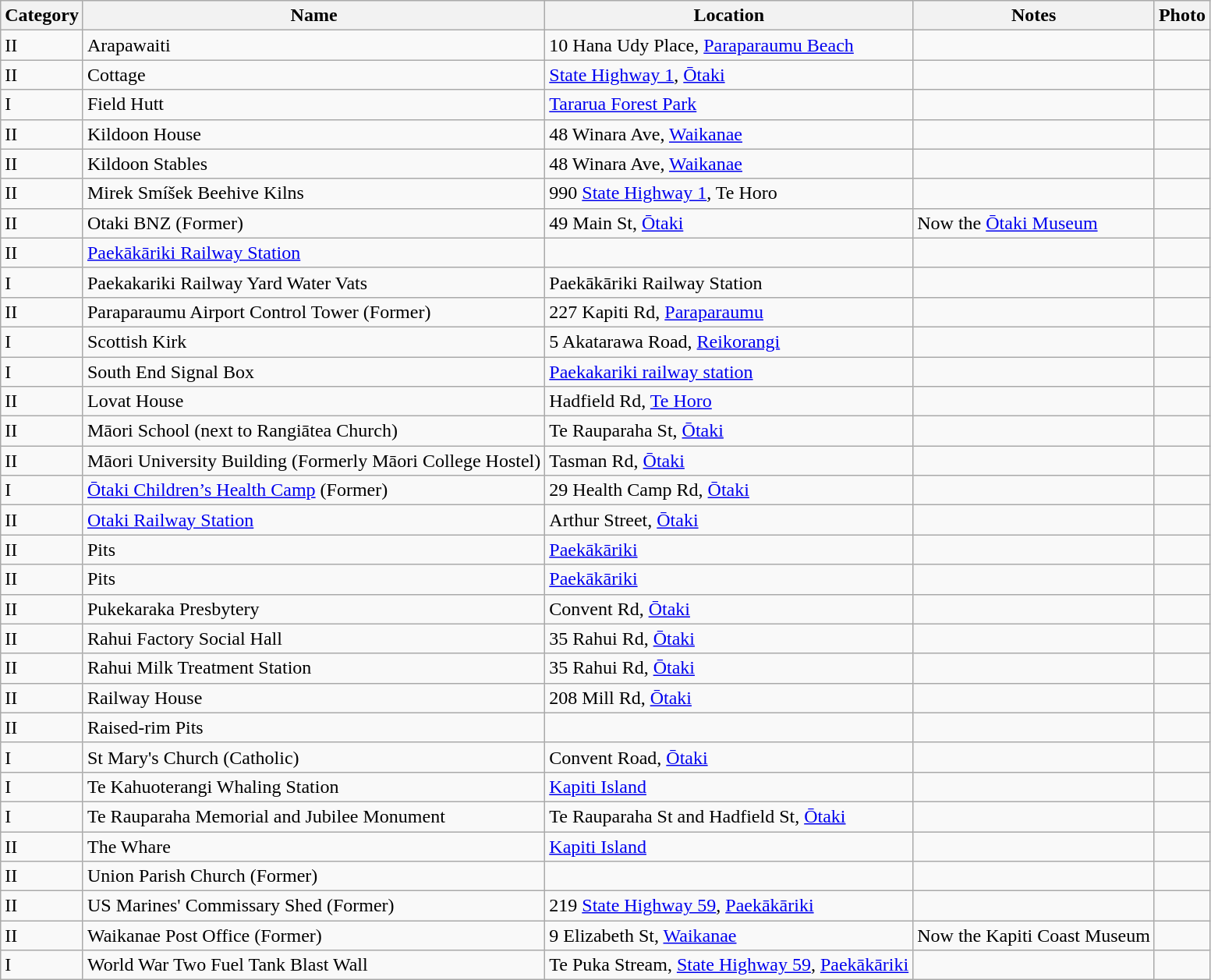<table class="wikitable">
<tr>
<th>Category</th>
<th>Name</th>
<th>Location</th>
<th>Notes</th>
<th>Photo</th>
</tr>
<tr>
<td>II</td>
<td>Arapawaiti</td>
<td>10 Hana Udy Place, <a href='#'>Paraparaumu Beach</a></td>
<td></td>
<td></td>
</tr>
<tr>
<td>II</td>
<td>Cottage</td>
<td><a href='#'>State Highway 1</a>, <a href='#'>Ōtaki</a></td>
<td></td>
<td></td>
</tr>
<tr>
<td>I</td>
<td>Field Hutt</td>
<td><a href='#'>Tararua Forest Park</a></td>
<td></td>
<td></td>
</tr>
<tr>
<td>II</td>
<td>Kildoon House</td>
<td>48 Winara Ave, <a href='#'>Waikanae</a></td>
<td></td>
<td></td>
</tr>
<tr>
<td>II</td>
<td>Kildoon Stables</td>
<td>48 Winara Ave, <a href='#'>Waikanae</a></td>
<td></td>
<td></td>
</tr>
<tr>
<td>II</td>
<td>Mirek Smíšek Beehive Kilns</td>
<td>990 <a href='#'>State Highway 1</a>, Te Horo</td>
<td></td>
<td></td>
</tr>
<tr>
<td>II</td>
<td>Otaki BNZ (Former)</td>
<td>49 Main St, <a href='#'>Ōtaki</a></td>
<td>Now the <a href='#'>Ōtaki Museum</a></td>
<td></td>
</tr>
<tr>
<td>II</td>
<td><a href='#'>Paekākāriki Railway Station</a></td>
<td></td>
<td></td>
<td></td>
</tr>
<tr>
<td>I</td>
<td>Paekakariki Railway Yard Water Vats</td>
<td>Paekākāriki Railway Station</td>
<td></td>
<td></td>
</tr>
<tr>
<td>II</td>
<td>Paraparaumu Airport Control Tower (Former)</td>
<td>227 Kapiti Rd, <a href='#'>Paraparaumu</a></td>
<td></td>
<td></td>
</tr>
<tr>
<td>I</td>
<td>Scottish Kirk</td>
<td>5 Akatarawa Road, <a href='#'>Reikorangi</a></td>
<td></td>
<td></td>
</tr>
<tr>
<td>I</td>
<td>South End Signal Box</td>
<td><a href='#'>Paekakariki railway station</a></td>
<td></td>
<td></td>
</tr>
<tr>
<td>II</td>
<td>Lovat House</td>
<td>Hadfield Rd, <a href='#'>Te Horo</a></td>
<td></td>
<td></td>
</tr>
<tr>
<td>II</td>
<td>Māori School (next to Rangiātea Church)</td>
<td>Te Rauparaha St, <a href='#'>Ōtaki</a></td>
<td></td>
<td></td>
</tr>
<tr>
<td>II</td>
<td>Māori University Building (Formerly Māori College Hostel)</td>
<td>Tasman Rd, <a href='#'>Ōtaki</a></td>
<td></td>
<td></td>
</tr>
<tr>
<td>I</td>
<td><a href='#'>Ōtaki Children’s Health Camp</a> (Former)</td>
<td>29 Health Camp Rd, <a href='#'>Ōtaki</a></td>
<td></td>
<td></td>
</tr>
<tr>
<td>II</td>
<td><a href='#'>Otaki Railway Station</a></td>
<td>Arthur Street, <a href='#'>Ōtaki</a></td>
<td></td>
<td></td>
</tr>
<tr>
<td>II</td>
<td>Pits</td>
<td><a href='#'>Paekākāriki</a></td>
<td></td>
<td></td>
</tr>
<tr>
<td>II</td>
<td>Pits</td>
<td><a href='#'>Paekākāriki</a></td>
<td></td>
<td></td>
</tr>
<tr>
<td>II</td>
<td>Pukekaraka Presbytery</td>
<td>Convent Rd, <a href='#'>Ōtaki</a></td>
<td></td>
<td></td>
</tr>
<tr>
<td>II</td>
<td>Rahui Factory Social Hall</td>
<td>35 Rahui Rd, <a href='#'>Ōtaki</a></td>
<td></td>
<td></td>
</tr>
<tr>
<td>II</td>
<td>Rahui Milk Treatment Station</td>
<td>35 Rahui Rd, <a href='#'>Ōtaki</a></td>
<td></td>
<td></td>
</tr>
<tr>
<td>II</td>
<td>Railway House</td>
<td>208 Mill Rd, <a href='#'>Ōtaki</a></td>
<td></td>
<td></td>
</tr>
<tr>
<td>II</td>
<td>Raised-rim Pits</td>
<td></td>
<td></td>
<td></td>
</tr>
<tr>
<td>I</td>
<td>St Mary's Church (Catholic)</td>
<td>Convent Road, <a href='#'>Ōtaki</a></td>
<td></td>
<td></td>
</tr>
<tr>
<td>I</td>
<td>Te Kahuoterangi Whaling Station</td>
<td><a href='#'>Kapiti Island</a></td>
<td></td>
<td></td>
</tr>
<tr>
<td>I</td>
<td>Te Rauparaha Memorial and Jubilee Monument</td>
<td>Te Rauparaha St and Hadfield St, <a href='#'>Ōtaki</a></td>
<td></td>
<td></td>
</tr>
<tr>
<td>II</td>
<td>The Whare</td>
<td><a href='#'>Kapiti Island</a></td>
<td></td>
<td></td>
</tr>
<tr>
<td>II</td>
<td>Union Parish Church (Former)</td>
<td></td>
<td></td>
<td></td>
</tr>
<tr>
<td>II</td>
<td>US Marines' Commissary Shed (Former)</td>
<td>219 <a href='#'>State Highway 59</a>, <a href='#'>Paekākāriki</a></td>
<td></td>
<td></td>
</tr>
<tr>
<td>II</td>
<td>Waikanae Post Office (Former)</td>
<td>9 Elizabeth St, <a href='#'>Waikanae</a></td>
<td>Now the Kapiti Coast Museum</td>
<td></td>
</tr>
<tr>
<td>I</td>
<td>World War Two Fuel Tank Blast Wall</td>
<td>Te Puka Stream, <a href='#'>State Highway 59</a>, <a href='#'>Paekākāriki</a></td>
<td></td>
<td></td>
</tr>
</table>
